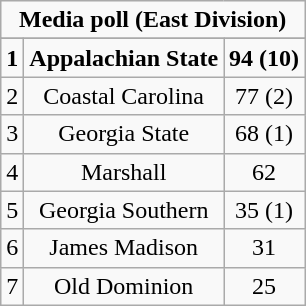<table class="wikitable" style="display: inline-table;">
<tr>
<td align="center" Colspan="3"><strong>Media poll (East Division)</strong></td>
</tr>
<tr align="center">
</tr>
<tr align="center">
<td><strong>1</strong></td>
<td><strong>Appalachian State</strong></td>
<td><strong>94 (10)</strong></td>
</tr>
<tr align="center">
<td>2</td>
<td>Coastal Carolina</td>
<td>77 (2)</td>
</tr>
<tr align="center">
<td>3</td>
<td>Georgia State</td>
<td>68 (1)</td>
</tr>
<tr align="center">
<td>4</td>
<td>Marshall</td>
<td>62</td>
</tr>
<tr align="center">
<td>5</td>
<td>Georgia Southern</td>
<td>35 (1)</td>
</tr>
<tr align="center">
<td>6</td>
<td>James Madison</td>
<td>31</td>
</tr>
<tr align="center">
<td>7</td>
<td>Old Dominion</td>
<td>25</td>
</tr>
</table>
